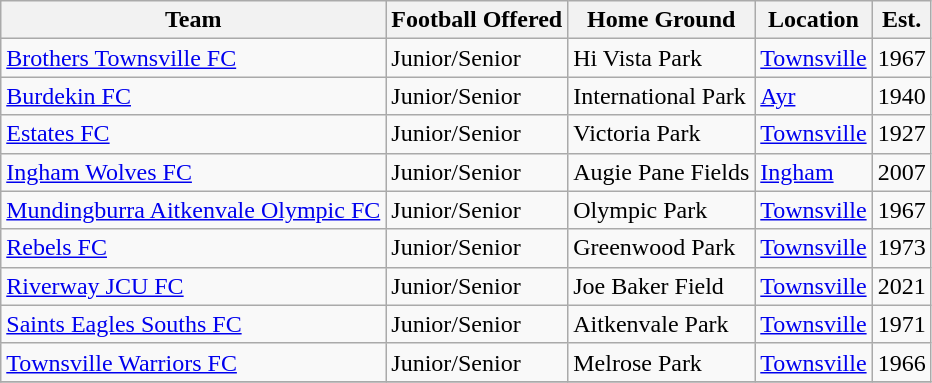<table class="wikitable" align="center">
<tr>
<th>Team</th>
<th>Football Offered</th>
<th>Home Ground</th>
<th>Location</th>
<th>Est.</th>
</tr>
<tr>
<td><a href='#'>Brothers Townsville FC</a></td>
<td>Junior/Senior</td>
<td>Hi Vista Park</td>
<td><a href='#'>Townsville</a></td>
<td>1967</td>
</tr>
<tr>
<td><a href='#'>Burdekin FC</a></td>
<td>Junior/Senior</td>
<td>International Park</td>
<td><a href='#'>Ayr</a></td>
<td>1940</td>
</tr>
<tr>
<td><a href='#'>Estates FC</a></td>
<td>Junior/Senior</td>
<td>Victoria Park</td>
<td><a href='#'>Townsville</a></td>
<td>1927</td>
</tr>
<tr>
<td><a href='#'>Ingham Wolves FC</a></td>
<td>Junior/Senior</td>
<td>Augie Pane Fields</td>
<td><a href='#'>Ingham</a></td>
<td>2007</td>
</tr>
<tr>
<td><a href='#'>Mundingburra Aitkenvale Olympic FC</a></td>
<td>Junior/Senior</td>
<td>Olympic Park</td>
<td><a href='#'>Townsville</a></td>
<td>1967</td>
</tr>
<tr>
<td><a href='#'>Rebels FC</a></td>
<td>Junior/Senior</td>
<td>Greenwood Park</td>
<td><a href='#'>Townsville</a></td>
<td>1973</td>
</tr>
<tr>
<td><a href='#'>Riverway JCU FC</a></td>
<td>Junior/Senior</td>
<td>Joe Baker Field</td>
<td><a href='#'>Townsville</a></td>
<td>2021</td>
</tr>
<tr>
<td><a href='#'>Saints Eagles Souths FC</a></td>
<td>Junior/Senior</td>
<td>Aitkenvale Park</td>
<td><a href='#'>Townsville</a></td>
<td>1971</td>
</tr>
<tr>
<td><a href='#'>Townsville Warriors FC</a></td>
<td>Junior/Senior</td>
<td>Melrose Park</td>
<td><a href='#'>Townsville</a></td>
<td>1966</td>
</tr>
<tr>
</tr>
</table>
